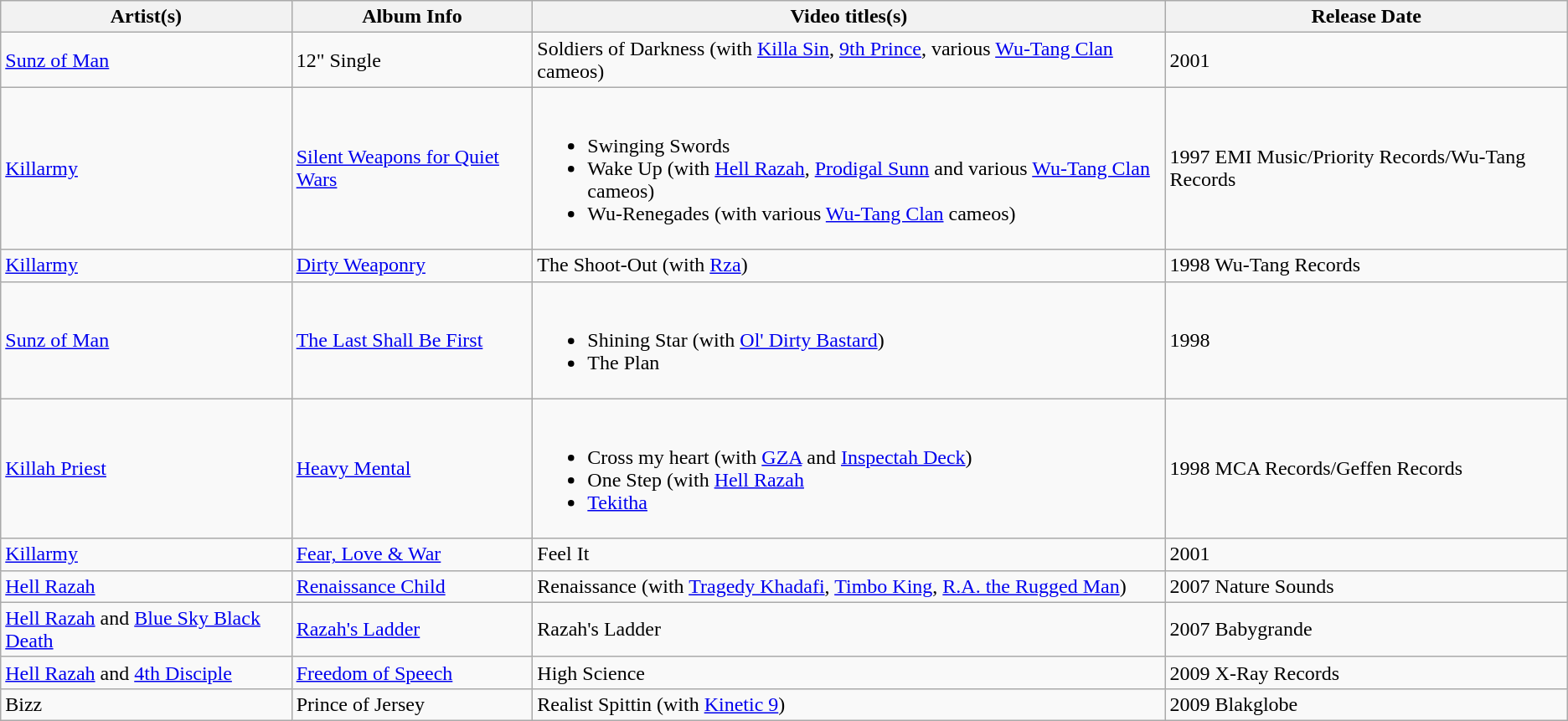<table class="wikitable">
<tr>
<th Artist(s)>Artist(s)</th>
<th>Album Info</th>
<th>Video titles(s)</th>
<th>Release Date</th>
</tr>
<tr>
<td><a href='#'>Sunz of Man</a></td>
<td>12" Single</td>
<td>Soldiers of Darkness (with <a href='#'>Killa Sin</a>, <a href='#'>9th Prince</a>, various <a href='#'>Wu-Tang Clan</a> cameos)</td>
<td>2001</td>
</tr>
<tr>
<td><a href='#'>Killarmy</a></td>
<td><a href='#'>Silent Weapons for Quiet Wars</a></td>
<td><br><ul><li>Swinging Swords</li><li>Wake Up (with <a href='#'>Hell Razah</a>, <a href='#'>Prodigal Sunn</a> and various <a href='#'>Wu-Tang Clan</a> cameos)</li><li>Wu-Renegades (with various <a href='#'>Wu-Tang Clan</a> cameos)</li></ul></td>
<td>1997 EMI Music/Priority Records/Wu-Tang Records</td>
</tr>
<tr>
<td><a href='#'>Killarmy</a></td>
<td><a href='#'>Dirty Weaponry</a></td>
<td>The Shoot-Out (with <a href='#'>Rza</a>)</td>
<td>1998 Wu-Tang Records</td>
</tr>
<tr>
<td><a href='#'>Sunz of Man</a></td>
<td><a href='#'>The Last Shall Be First</a></td>
<td><br><ul><li>Shining Star (with <a href='#'>Ol' Dirty Bastard</a>)</li><li>The Plan</li></ul></td>
<td>1998</td>
</tr>
<tr>
<td><a href='#'>Killah Priest</a></td>
<td><a href='#'>Heavy Mental</a></td>
<td><br><ul><li>Cross my heart (with <a href='#'>GZA</a> and <a href='#'>Inspectah Deck</a>)</li><li>One Step (with <a href='#'>Hell Razah</a></li><li><a href='#'>Tekitha</a></li></ul></td>
<td>1998 MCA Records/Geffen Records</td>
</tr>
<tr>
<td><a href='#'>Killarmy</a></td>
<td><a href='#'>Fear, Love & War</a></td>
<td>Feel It</td>
<td>2001</td>
</tr>
<tr>
<td><a href='#'>Hell Razah</a></td>
<td><a href='#'>Renaissance Child</a></td>
<td>Renaissance (with <a href='#'>Tragedy Khadafi</a>, <a href='#'>Timbo King</a>, <a href='#'>R.A. the Rugged Man</a>)</td>
<td>2007 Nature Sounds</td>
</tr>
<tr>
<td><a href='#'>Hell Razah</a> and <a href='#'>Blue Sky Black Death</a></td>
<td><a href='#'>Razah's Ladder</a></td>
<td>Razah's Ladder</td>
<td>2007 Babygrande</td>
</tr>
<tr>
<td><a href='#'>Hell Razah</a> and <a href='#'>4th Disciple</a></td>
<td><a href='#'>Freedom of Speech</a></td>
<td>High Science</td>
<td>2009 X-Ray Records</td>
</tr>
<tr>
<td>Bizz</td>
<td>Prince of Jersey</td>
<td>Realist Spittin (with <a href='#'>Kinetic 9</a>)</td>
<td>2009 Blakglobe</td>
</tr>
</table>
